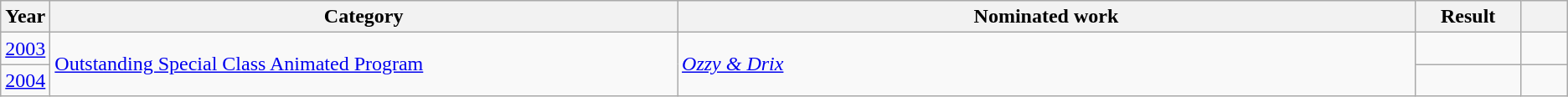<table class="wikitable sortable">
<tr>
<th scope="col" style="width:1em;">Year</th>
<th scope="col" style="width:33em;">Category</th>
<th scope="col" style="width:39em;">Nominated work</th>
<th scope="col" style="width:5em;">Result</th>
<th scope="col" style="width:2em;" class="unsortable"></th>
</tr>
<tr>
<td><a href='#'>2003</a></td>
<td rowspan="2"><a href='#'>Outstanding Special Class Animated Program</a></td>
<td rowspan="2"><em><a href='#'>Ozzy & Drix</a></em></td>
<td></td>
<td style="text-align:center;"></td>
</tr>
<tr>
<td><a href='#'>2004</a></td>
<td></td>
<td style="text-align:center;"></td>
</tr>
</table>
